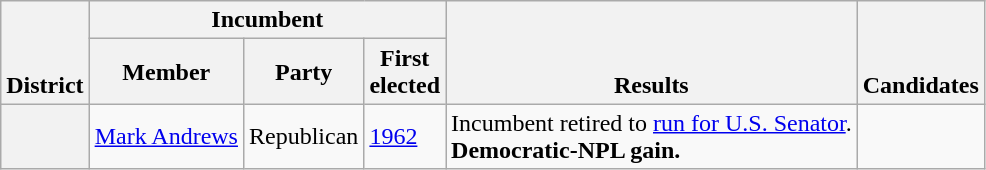<table class=wikitable>
<tr valign=bottom>
<th rowspan=2>District</th>
<th colspan=3>Incumbent</th>
<th rowspan=2>Results</th>
<th rowspan=2>Candidates</th>
</tr>
<tr>
<th>Member</th>
<th>Party</th>
<th>First<br>elected</th>
</tr>
<tr>
<th></th>
<td><a href='#'>Mark Andrews</a></td>
<td>Republican</td>
<td><a href='#'>1962</a></td>
<td>Incumbent retired to <a href='#'>run for U.S. Senator</a>.<br><strong>Democratic-NPL gain.</strong></td>
<td nowrap></td>
</tr>
</table>
